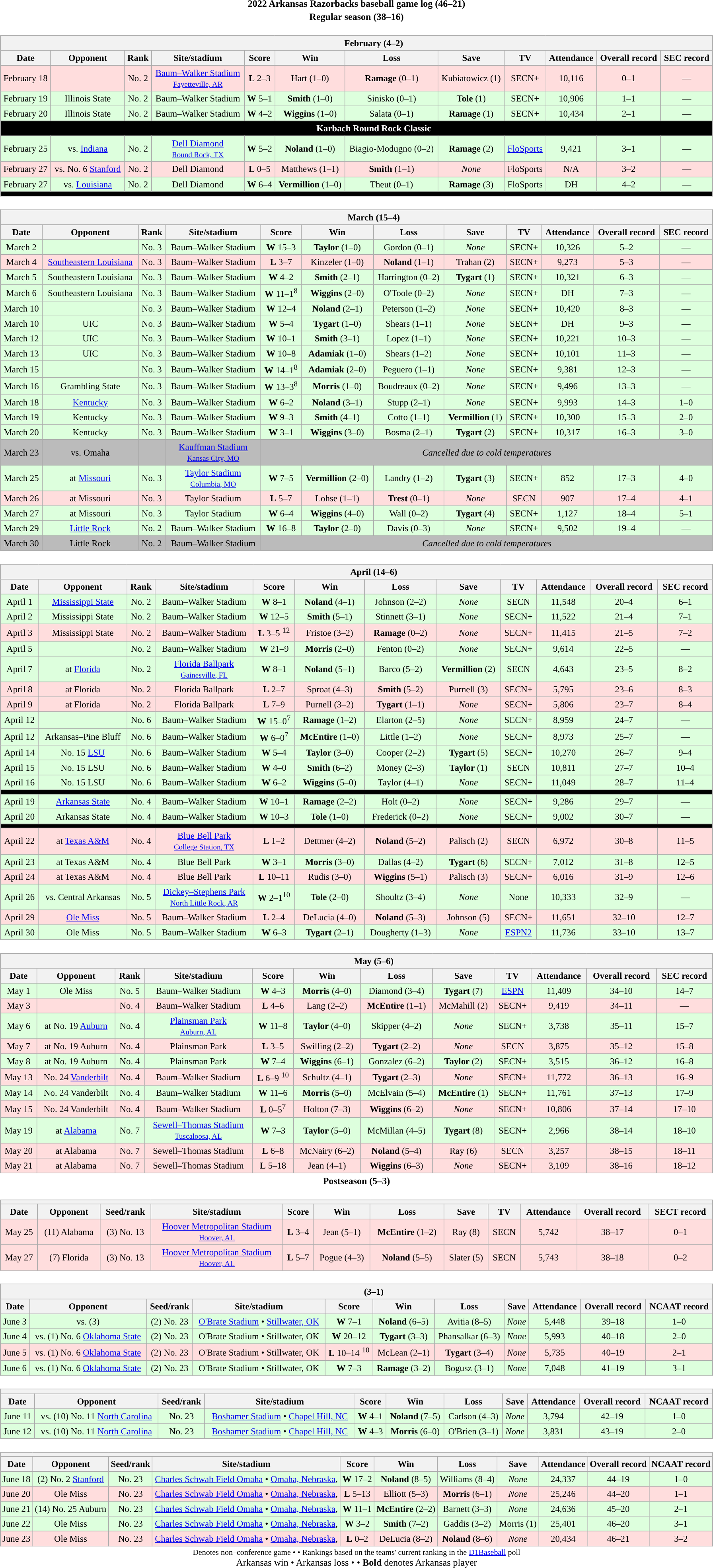<table class="toccolours" width=95% style="clear:both; margin:1.5em auto; text-align:center;">
<tr>
<th colspan=2>2022 Arkansas Razorbacks baseball game log (46–21)</th>
</tr>
<tr>
<th colspan=2>Regular season (38–16)</th>
</tr>
<tr valign="top">
<td><br><table class="wikitable collapsible collapsed" style="margin:auto; width:100%; text-align:center; font-size:95%">
<tr>
<th colspan=12 style="padding-left:4em;">February (4–2)</th>
</tr>
<tr>
<th>Date</th>
<th>Opponent</th>
<th>Rank</th>
<th>Site/stadium</th>
<th>Score</th>
<th>Win</th>
<th>Loss</th>
<th>Save</th>
<th>TV</th>
<th>Attendance</th>
<th>Overall record</th>
<th>SEC record</th>
</tr>
<tr align="center" bgcolor="#ffdddd">
<td>February 18</td>
<td></td>
<td>No. 2</td>
<td><a href='#'>Baum–Walker Stadium</a><br><small><a href='#'>Fayetteville, AR</a></small></td>
<td><strong>L</strong> 2–3</td>
<td>Hart (1–0)</td>
<td><strong>Ramage</strong> (0–1)</td>
<td>Kubiatowicz (1)</td>
<td>SECN+</td>
<td>10,116</td>
<td>0–1</td>
<td>—</td>
</tr>
<tr align="center" bgcolor="#ddffdd">
<td>February 19</td>
<td>Illinois State</td>
<td>No. 2</td>
<td>Baum–Walker Stadium</td>
<td><strong>W</strong> 5–1</td>
<td><strong>Smith</strong> (1–0)</td>
<td>Sinisko (0–1)</td>
<td><strong>Tole</strong> (1)</td>
<td>SECN+</td>
<td>10,906</td>
<td>1–1</td>
<td>—</td>
</tr>
<tr align="center" bgcolor="#ddffdd">
<td>February 20</td>
<td>Illinois State</td>
<td>No. 2</td>
<td>Baum–Walker Stadium</td>
<td><strong>W</strong> 4–2</td>
<td><strong>Wiggins</strong> (1–0)</td>
<td>Salata (0–1)</td>
<td><strong>Ramage</strong> (1)</td>
<td>SECN+</td>
<td>10,434</td>
<td>2–1</td>
<td>—</td>
</tr>
<tr>
<th colspan=12 style="padding-left:4em;background:#000000; color:white">Karbach Round Rock Classic</th>
</tr>
<tr align="center" bgcolor="#ddffdd">
<td>February 25</td>
<td>vs. <a href='#'>Indiana</a></td>
<td>No. 2</td>
<td><a href='#'>Dell Diamond</a><br><small><a href='#'>Round Rock, TX</a></small></td>
<td><strong>W</strong> 5–2</td>
<td><strong>Noland</strong> (1–0)</td>
<td>Biagio-Modugno (0–2)</td>
<td><strong>Ramage</strong> (2)</td>
<td><a href='#'>FloSports</a></td>
<td>9,421</td>
<td>3–1</td>
<td>—</td>
</tr>
<tr align="center" bgcolor="#ffdddd">
<td>February 27</td>
<td>vs. No. 6 <a href='#'>Stanford</a></td>
<td>No. 2</td>
<td>Dell Diamond</td>
<td><strong>L</strong> 0–5</td>
<td>Matthews (1–1)</td>
<td><strong>Smith</strong> (1–1)</td>
<td><em>None</em></td>
<td>FloSports</td>
<td>N/A</td>
<td>3–2</td>
<td>—</td>
</tr>
<tr align="center" bgcolor="#ddffdd">
<td>February 27</td>
<td>vs. <a href='#'>Louisiana</a></td>
<td>No. 2</td>
<td>Dell Diamond</td>
<td><strong>W</strong> 6–4</td>
<td><strong>Vermillion</strong> (1–0)</td>
<td>Theut (0–1)</td>
<td><strong>Ramage</strong> (3)</td>
<td>FloSports</td>
<td>DH</td>
<td>4–2</td>
<td>—</td>
</tr>
<tr>
<th colspan=12 style="padding-left:4em;background:#000000; color:white"></th>
</tr>
</table>
</td>
</tr>
<tr>
<td><br><table class="wikitable collapsible collapsed" style="margin:auto; width:100%; text-align:center; font-size:95%">
<tr>
<th colspan=12 style="padding-left:4em;">March (15–4)</th>
</tr>
<tr>
<th>Date</th>
<th>Opponent</th>
<th>Rank</th>
<th>Site/stadium</th>
<th>Score</th>
<th>Win</th>
<th>Loss</th>
<th>Save</th>
<th>TV</th>
<th>Attendance</th>
<th>Overall record</th>
<th>SEC record</th>
</tr>
<tr align="center" bgcolor="#ddffdd">
<td>March 2</td>
<td></td>
<td>No. 3</td>
<td>Baum–Walker Stadium</td>
<td><strong>W</strong> 15–3</td>
<td><strong>Taylor</strong> (1–0)</td>
<td>Gordon (0–1)</td>
<td><em>None</em></td>
<td>SECN+</td>
<td>10,326</td>
<td>5–2</td>
<td>—</td>
</tr>
<tr align="center" bgcolor="#ffdddd">
<td>March 4</td>
<td><a href='#'>Southeastern Louisiana</a></td>
<td>No. 3</td>
<td>Baum–Walker Stadium</td>
<td><strong>L</strong> 3–7</td>
<td>Kinzeler (1–0)</td>
<td><strong>Noland</strong> (1–1)</td>
<td>Trahan (2)</td>
<td>SECN+</td>
<td>9,273</td>
<td>5–3</td>
<td>—</td>
</tr>
<tr align="center" bgcolor="#ddffdd">
<td>March 5</td>
<td>Southeastern Louisiana</td>
<td>No. 3</td>
<td>Baum–Walker Stadium</td>
<td><strong>W</strong> 4–2</td>
<td><strong>Smith</strong> (2–1)</td>
<td>Harrington (0–2)</td>
<td><strong>Tygart</strong> (1)</td>
<td>SECN+</td>
<td>10,321</td>
<td>6–3</td>
<td>—</td>
</tr>
<tr align="center" bgcolor="#ddffdd">
<td>March 6</td>
<td>Southeastern Louisiana</td>
<td>No. 3</td>
<td>Baum–Walker Stadium</td>
<td><strong>W</strong> 11–1<sup>8</sup></td>
<td><strong>Wiggins</strong> (2–0)</td>
<td>O'Toole (0–2)</td>
<td><em>None</em></td>
<td>SECN+</td>
<td>DH</td>
<td>7–3</td>
<td>—</td>
</tr>
<tr align="center" bgcolor="#ddffdd">
<td>March 10</td>
<td></td>
<td>No. 3</td>
<td>Baum–Walker Stadium</td>
<td><strong>W</strong> 12–4</td>
<td><strong>Noland</strong> (2–1)</td>
<td>Peterson (1–2)</td>
<td><em>None</em></td>
<td>SECN+</td>
<td>10,420</td>
<td>8–3</td>
<td>—</td>
</tr>
<tr align="center" bgcolor="#ddffdd">
<td>March 10</td>
<td>UIC</td>
<td>No. 3</td>
<td>Baum–Walker Stadium</td>
<td><strong>W</strong> 5–4</td>
<td><strong>Tygart</strong> (1–0)</td>
<td>Shears (1–1)</td>
<td><em>None</em></td>
<td>SECN+</td>
<td>DH</td>
<td>9–3</td>
<td>—</td>
</tr>
<tr align="center" bgcolor="#ddffdd">
<td>March 12</td>
<td>UIC</td>
<td>No. 3</td>
<td>Baum–Walker Stadium</td>
<td><strong>W</strong> 10–1</td>
<td><strong>Smith</strong> (3–1)</td>
<td>Lopez (1–1)</td>
<td><em>None</em></td>
<td>SECN+</td>
<td>10,221</td>
<td>10–3</td>
<td>—</td>
</tr>
<tr align="center" bgcolor="#ddffdd">
<td>March 13</td>
<td>UIC</td>
<td>No. 3</td>
<td>Baum–Walker Stadium</td>
<td><strong>W</strong> 10–8</td>
<td><strong>Adamiak</strong> (1–0)</td>
<td>Shears (1–2)</td>
<td><em>None</em></td>
<td>SECN+</td>
<td>10,101</td>
<td>11–3</td>
<td>—</td>
</tr>
<tr align="center" bgcolor="#ddffdd">
<td>March 15</td>
<td></td>
<td>No. 3</td>
<td>Baum–Walker Stadium</td>
<td><strong>W</strong> 14–1<sup>8</sup></td>
<td><strong>Adamiak</strong> (2–0)</td>
<td>Peguero (1–1)</td>
<td><em>None</em></td>
<td>SECN+</td>
<td>9,381</td>
<td>12–3</td>
<td>—</td>
</tr>
<tr align="center" bgcolor="#ddffdd">
<td>March 16</td>
<td>Grambling State</td>
<td>No. 3</td>
<td>Baum–Walker Stadium</td>
<td><strong>W</strong> 13–3<sup>8</sup></td>
<td><strong>Morris</strong> (1–0)</td>
<td>Boudreaux (0–2)</td>
<td><em>None</em></td>
<td>SECN+</td>
<td>9,496</td>
<td>13–3</td>
<td>—</td>
</tr>
<tr align="center" bgcolor="#ddffdd">
<td>March 18</td>
<td><a href='#'>Kentucky</a></td>
<td>No. 3</td>
<td>Baum–Walker Stadium</td>
<td><strong>W</strong> 6–2</td>
<td><strong>Noland</strong> (3–1)</td>
<td>Stupp (2–1)</td>
<td><em>None</em></td>
<td>SECN+</td>
<td>9,993</td>
<td>14–3</td>
<td>1–0</td>
</tr>
<tr align="center" bgcolor="#ddffdd">
<td>March 19</td>
<td>Kentucky</td>
<td>No. 3</td>
<td>Baum–Walker Stadium</td>
<td><strong>W</strong> 9–3</td>
<td><strong>Smith</strong> (4–1)</td>
<td>Cotto (1–1)</td>
<td><strong>Vermillion</strong> (1)</td>
<td>SECN+</td>
<td>10,300</td>
<td>15–3</td>
<td>2–0</td>
</tr>
<tr align="center" bgcolor="#ddffdd">
<td>March 20</td>
<td>Kentucky</td>
<td>No. 3</td>
<td>Baum–Walker Stadium</td>
<td><strong>W</strong> 3–1</td>
<td><strong>Wiggins</strong> (3–0)</td>
<td>Bosma (2–1)</td>
<td><strong>Tygart</strong> (2)</td>
<td>SECN+</td>
<td>10,317</td>
<td>16–3</td>
<td>3–0</td>
</tr>
<tr align="center" bgcolor="#bbbbbb">
<td>March 23</td>
<td>vs. Omaha</td>
<td></td>
<td><a href='#'>Kauffman Stadium</a><br><small><a href='#'>Kansas City, MO</a></small></td>
<td colspan=8><em>Cancelled due to cold temperatures</em></td>
</tr>
<tr align="center" bgcolor="#ddffdd">
<td>March 25</td>
<td>at <a href='#'>Missouri</a></td>
<td>No. 3</td>
<td><a href='#'>Taylor Stadium</a><br><small><a href='#'>Columbia, MO</a></small></td>
<td><strong>W</strong> 7–5</td>
<td><strong>Vermillion</strong> (2–0)</td>
<td>Landry (1–2)</td>
<td><strong>Tygart</strong> (3)</td>
<td>SECN+</td>
<td>852</td>
<td>17–3</td>
<td>4–0</td>
</tr>
<tr align="center" bgcolor="#ffdddd">
<td>March 26</td>
<td>at Missouri</td>
<td>No. 3</td>
<td>Taylor Stadium</td>
<td><strong>L</strong> 5–7</td>
<td>Lohse (1–1)</td>
<td><strong>Trest</strong> (0–1)</td>
<td><em>None</em></td>
<td>SECN</td>
<td>907</td>
<td>17–4</td>
<td>4–1</td>
</tr>
<tr align="center" bgcolor="#ddffdd">
<td>March 27</td>
<td>at Missouri</td>
<td>No. 3</td>
<td>Taylor Stadium</td>
<td><strong>W</strong> 6–4</td>
<td><strong>Wiggins</strong> (4–0)</td>
<td>Wall (0–2)</td>
<td><strong>Tygart</strong> (4)</td>
<td>SECN+</td>
<td>1,127</td>
<td>18–4</td>
<td>5–1</td>
</tr>
<tr align="center" bgcolor="#ddffdd">
<td>March 29</td>
<td><a href='#'>Little Rock</a></td>
<td>No. 2</td>
<td>Baum–Walker Stadium</td>
<td><strong>W</strong> 16–8</td>
<td><strong>Taylor</strong> (2–0)</td>
<td>Davis (0–3)</td>
<td><em>None</em></td>
<td>SECN+</td>
<td>9,502</td>
<td>19–4</td>
<td>—</td>
</tr>
<tr align="center" bgcolor="#bbbbbb">
<td>March 30</td>
<td>Little Rock</td>
<td>No. 2</td>
<td>Baum–Walker Stadium</td>
<td colspan=8><em>Cancelled due to cold temperatures</em></td>
</tr>
</table>
</td>
</tr>
<tr>
<td><br><table class="wikitable collapsible collapsed" style="margin:auto; width:100%; text-align:center; font-size:95%">
<tr>
<th colspan=12 style="padding-left:4em;">April (14–6)</th>
</tr>
<tr>
<th>Date</th>
<th>Opponent</th>
<th>Rank</th>
<th>Site/stadium</th>
<th>Score</th>
<th>Win</th>
<th>Loss</th>
<th>Save</th>
<th>TV</th>
<th>Attendance</th>
<th>Overall record</th>
<th>SEC record</th>
</tr>
<tr align="center" bgcolor="#ddffdd">
<td>April 1</td>
<td><a href='#'>Mississippi State</a></td>
<td>No. 2</td>
<td>Baum–Walker Stadium</td>
<td><strong>W</strong> 8–1</td>
<td><strong>Noland</strong> (4–1)</td>
<td>Johnson (2–2)</td>
<td><em>None</em></td>
<td>SECN</td>
<td>11,548</td>
<td>20–4</td>
<td>6–1</td>
</tr>
<tr align="center" bgcolor="#ddffdd">
<td>April 2</td>
<td>Mississippi State</td>
<td>No. 2</td>
<td>Baum–Walker Stadium</td>
<td><strong>W</strong> 12–5</td>
<td><strong>Smith</strong> (5–1)</td>
<td>Stinnett (3–1)</td>
<td><em>None</em></td>
<td>SECN+</td>
<td>11,522</td>
<td>21–4</td>
<td>7–1</td>
</tr>
<tr align="center" bgcolor="#ffdddd">
<td>April 3</td>
<td>Mississippi State</td>
<td>No. 2</td>
<td>Baum–Walker Stadium</td>
<td><strong>L</strong> 3–5 <sup>12</sup></td>
<td>Fristoe (3–2)</td>
<td><strong>Ramage</strong> (0–2)</td>
<td><em>None</em></td>
<td>SECN+</td>
<td>11,415</td>
<td>21–5</td>
<td>7–2</td>
</tr>
<tr align="center" bgcolor="#ddffdd">
<td>April 5</td>
<td></td>
<td>No. 2</td>
<td>Baum–Walker Stadium</td>
<td><strong>W</strong> 21–9</td>
<td><strong>Morris</strong> (2–0)</td>
<td>Fenton (0–2)</td>
<td><em>None</em></td>
<td>SECN+</td>
<td>9,614</td>
<td>22–5</td>
<td>—</td>
</tr>
<tr align="center" bgcolor="#ddffdd">
<td>April 7</td>
<td>at <a href='#'>Florida</a></td>
<td>No. 2</td>
<td><a href='#'>Florida Ballpark</a><br><small><a href='#'>Gainesville, FL</a></small></td>
<td><strong>W</strong> 8–1</td>
<td><strong>Noland</strong> (5–1)</td>
<td>Barco (5–2)</td>
<td><strong>Vermillion</strong> (2)</td>
<td>SECN</td>
<td>4,643</td>
<td>23–5</td>
<td>8–2</td>
</tr>
<tr align="center" bgcolor="#ffdddd">
<td>April 8</td>
<td>at Florida</td>
<td>No. 2</td>
<td>Florida Ballpark</td>
<td><strong>L</strong> 2–7</td>
<td>Sproat (4–3)</td>
<td><strong>Smith</strong> (5–2)</td>
<td>Purnell (3)</td>
<td>SECN+</td>
<td>5,795</td>
<td>23–6</td>
<td>8–3</td>
</tr>
<tr align="center" bgcolor="#ffdddd">
<td>April 9</td>
<td>at Florida</td>
<td>No. 2</td>
<td>Florida Ballpark</td>
<td><strong>L</strong> 7–9</td>
<td>Purnell (3–2)</td>
<td><strong>Tygart</strong> (1–1)</td>
<td><em>None</em></td>
<td>SECN+</td>
<td>5,806</td>
<td>23–7</td>
<td>8–4</td>
</tr>
<tr align="center" bgcolor="#ddffdd">
<td>April 12</td>
<td></td>
<td>No. 6</td>
<td>Baum–Walker Stadium</td>
<td><strong>W</strong> 15–0<sup>7</sup></td>
<td><strong>Ramage</strong> (1–2)</td>
<td>Elarton (2–5)</td>
<td><em>None</em></td>
<td>SECN+</td>
<td>8,959</td>
<td>24–7</td>
<td>—</td>
</tr>
<tr align="center" bgcolor="#ddffdd">
<td>April 12</td>
<td>Arkansas–Pine Bluff</td>
<td>No. 6</td>
<td>Baum–Walker Stadium</td>
<td><strong>W</strong> 6–0<sup>7</sup></td>
<td><strong>McEntire</strong> (1–0)</td>
<td>Little (1–2)</td>
<td><em>None</em></td>
<td>SECN+</td>
<td>8,973</td>
<td>25–7</td>
<td>—</td>
</tr>
<tr align="center" bgcolor="#ddffdd">
<td>April 14</td>
<td>No. 15 <a href='#'>LSU</a></td>
<td>No. 6</td>
<td>Baum–Walker Stadium</td>
<td><strong>W</strong> 5–4</td>
<td><strong>Taylor</strong> (3–0)</td>
<td>Cooper (2–2)</td>
<td><strong>Tygart</strong> (5)</td>
<td>SECN+</td>
<td>10,270</td>
<td>26–7</td>
<td>9–4</td>
</tr>
<tr align="center" bgcolor="#ddffdd">
<td>April 15</td>
<td>No. 15 LSU</td>
<td>No. 6</td>
<td>Baum–Walker Stadium</td>
<td><strong>W</strong> 4–0</td>
<td><strong>Smith</strong> (6–2)</td>
<td>Money (2–3)</td>
<td><strong>Taylor</strong> (1)</td>
<td>SECN</td>
<td>10,811</td>
<td>27–7</td>
<td>10–4</td>
</tr>
<tr align="center" bgcolor="#ddffdd">
<td>April 16</td>
<td>No. 15 LSU</td>
<td>No. 6</td>
<td>Baum–Walker Stadium</td>
<td><strong>W</strong> 6–2</td>
<td><strong>Wiggins</strong> (5–0)</td>
<td>Taylor (4–1)</td>
<td><em>None</em></td>
<td>SECN+</td>
<td>11,049</td>
<td>28–7</td>
<td>11–4</td>
</tr>
<tr>
<th colspan=12 style="padding-left:4em;background:#000000; color:white"></th>
</tr>
<tr align="center" bgcolor="#ddffdd">
<td>April 19</td>
<td><a href='#'>Arkansas State</a></td>
<td>No. 4</td>
<td>Baum–Walker Stadium</td>
<td><strong>W</strong> 10–1</td>
<td><strong>Ramage</strong> (2–2)</td>
<td>Holt (0–2)</td>
<td><em>None</em></td>
<td>SECN+</td>
<td>9,286</td>
<td>29–7</td>
<td>—</td>
</tr>
<tr align="center" bgcolor="#ddffdd">
<td>April 20</td>
<td>Arkansas State</td>
<td>No. 4</td>
<td>Baum–Walker Stadium</td>
<td><strong>W</strong> 10–3</td>
<td><strong>Tole</strong> (1–0)</td>
<td>Frederick (0–2)</td>
<td><em>None</em></td>
<td>SECN+</td>
<td>9,002</td>
<td>30–7</td>
<td>—</td>
</tr>
<tr>
<th colspan=12 style="padding-left:4em;background:#000000; color:white"></th>
</tr>
<tr align="center" bgcolor="#ffdddd">
<td>April 22</td>
<td>at <a href='#'>Texas A&M</a></td>
<td>No. 4</td>
<td><a href='#'>Blue Bell Park</a><br><small><a href='#'>College Station, TX</a></small></td>
<td><strong>L</strong> 1–2</td>
<td>Dettmer (4–2)</td>
<td><strong>Noland</strong> (5–2)</td>
<td>Palisch (2)</td>
<td>SECN</td>
<td>6,972</td>
<td>30–8</td>
<td>11–5</td>
</tr>
<tr align="center" bgcolor="#ddffdd">
<td>April 23</td>
<td>at Texas A&M</td>
<td>No. 4</td>
<td>Blue Bell Park</td>
<td><strong>W</strong> 3–1</td>
<td><strong>Morris</strong> (3–0)</td>
<td>Dallas (4–2)</td>
<td><strong>Tygart</strong> (6)</td>
<td>SECN+</td>
<td>7,012</td>
<td>31–8</td>
<td>12–5</td>
</tr>
<tr align="center" bgcolor="#ffdddd">
<td>April 24</td>
<td>at Texas A&M</td>
<td>No. 4</td>
<td>Blue Bell Park</td>
<td><strong>L</strong> 10–11</td>
<td>Rudis (3–0)</td>
<td><strong>Wiggins</strong> (5–1)</td>
<td>Palisch (3)</td>
<td>SECN+</td>
<td>6,016</td>
<td>31–9</td>
<td>12–6</td>
</tr>
<tr align="center" bgcolor="#ddffdd">
<td>April 26</td>
<td>vs. Central Arkansas</td>
<td>No. 5</td>
<td><a href='#'>Dickey–Stephens Park</a><br><small><a href='#'>North Little Rock, AR</a></small></td>
<td><strong>W</strong> 2–1<sup>10</sup></td>
<td><strong>Tole</strong> (2–0)</td>
<td>Shoultz (3–4)</td>
<td><em>None</em></td>
<td>None</td>
<td>10,333</td>
<td>32–9</td>
<td>—</td>
</tr>
<tr align="center" bgcolor="#ffdddd">
<td>April 29</td>
<td><a href='#'>Ole Miss</a></td>
<td>No. 5</td>
<td>Baum–Walker Stadium</td>
<td><strong>L</strong> 2–4</td>
<td>DeLucia (4–0)</td>
<td><strong>Noland</strong> (5–3)</td>
<td>Johnson (5)</td>
<td>SECN+</td>
<td>11,651</td>
<td>32–10</td>
<td>12–7</td>
</tr>
<tr align="center" bgcolor="#ddffdd">
<td>April 30</td>
<td>Ole Miss</td>
<td>No. 5</td>
<td>Baum–Walker Stadium</td>
<td><strong>W</strong> 6–3</td>
<td><strong>Tygart</strong> (2–1)</td>
<td>Dougherty (1–3)</td>
<td><em>None</em></td>
<td><a href='#'>ESPN2</a></td>
<td>11,736</td>
<td>33–10</td>
<td>13–7</td>
</tr>
</table>
</td>
</tr>
<tr>
<td><br><table class="wikitable collapsible collapsed" style="margin:auto; width:100%; text-align:center; font-size:95%">
<tr>
<th colspan=13 style="padding-left:4em;">May (5–6)</th>
</tr>
<tr>
<th>Date</th>
<th>Opponent</th>
<th>Rank</th>
<th>Site/stadium</th>
<th>Score</th>
<th>Win</th>
<th>Loss</th>
<th>Save</th>
<th>TV</th>
<th>Attendance</th>
<th>Overall record</th>
<th>SEC record</th>
</tr>
<tr align="center" bgcolor="#ddffdd">
<td>May 1</td>
<td>Ole Miss</td>
<td>No. 5</td>
<td>Baum–Walker Stadium</td>
<td><strong>W</strong> 4–3</td>
<td><strong>Morris</strong> (4–0)</td>
<td>Diamond (3–4)</td>
<td><strong>Tygart</strong> (7)</td>
<td><a href='#'>ESPN</a></td>
<td>11,409</td>
<td>34–10</td>
<td>14–7</td>
</tr>
<tr align="center" bgcolor="#ffdddd">
<td>May 3</td>
<td></td>
<td>No. 4</td>
<td>Baum–Walker Stadium</td>
<td><strong>L</strong> 4–6</td>
<td>Lang (2–2)</td>
<td><strong>McEntire</strong> (1–1)</td>
<td>McMahill (2)</td>
<td>SECN+</td>
<td>9,419</td>
<td>34–11</td>
<td>—</td>
</tr>
<tr align="center" bgcolor="#ddffdd">
<td>May 6</td>
<td>at No. 19 <a href='#'>Auburn</a></td>
<td>No. 4</td>
<td><a href='#'>Plainsman Park</a><br><small><a href='#'>Auburn, AL</a></small></td>
<td><strong>W</strong> 11–8</td>
<td><strong>Taylor</strong> (4–0)</td>
<td>Skipper (4–2)</td>
<td><em>None</em></td>
<td>SECN+</td>
<td>3,738</td>
<td>35–11</td>
<td>15–7</td>
</tr>
<tr align="center" bgcolor="#ffdddd">
<td>May 7</td>
<td>at No. 19 Auburn</td>
<td>No. 4</td>
<td>Plainsman Park</td>
<td><strong>L</strong> 3–5</td>
<td>Swilling (2–2)</td>
<td><strong>Tygart</strong> (2–2)</td>
<td><em>None</em></td>
<td>SECN</td>
<td>3,875</td>
<td>35–12</td>
<td>15–8</td>
</tr>
<tr align="center" bgcolor="#ddffdd">
<td>May 8</td>
<td>at No. 19 Auburn</td>
<td>No. 4</td>
<td>Plainsman Park</td>
<td><strong>W</strong> 7–4</td>
<td><strong>Wiggins</strong> (6–1)</td>
<td>Gonzalez (6–2)</td>
<td><strong>Taylor</strong> (2)</td>
<td>SECN+</td>
<td>3,515</td>
<td>36–12</td>
<td>16–8</td>
</tr>
<tr align="center" bgcolor="#ffdddd">
<td>May 13</td>
<td>No. 24 <a href='#'>Vanderbilt</a></td>
<td>No. 4</td>
<td>Baum–Walker Stadium</td>
<td><strong>L</strong> 6–9 <sup>10</sup></td>
<td>Schultz (4–1)</td>
<td><strong>Tygart</strong> (2–3)</td>
<td><em>None</em></td>
<td>SECN+</td>
<td>11,772</td>
<td>36–13</td>
<td>16–9</td>
</tr>
<tr align="center" bgcolor="#ddffdd">
<td>May 14</td>
<td>No. 24 Vanderbilt</td>
<td>No. 4</td>
<td>Baum–Walker Stadium</td>
<td><strong>W</strong> 11–6</td>
<td><strong>Morris</strong> (5–0)</td>
<td>McElvain (5–4)</td>
<td><strong>McEntire</strong> (1)</td>
<td>SECN+</td>
<td>11,761</td>
<td>37–13</td>
<td>17–9</td>
</tr>
<tr align="center" bgcolor="#ffdddd">
<td>May 15</td>
<td>No. 24 Vanderbilt</td>
<td>No. 4</td>
<td>Baum–Walker Stadium</td>
<td><strong>L</strong> 0–5<sup>7</sup></td>
<td>Holton (7–3)</td>
<td><strong>Wiggins</strong> (6–2)</td>
<td><em>None</em></td>
<td>SECN+</td>
<td>10,806</td>
<td>37–14</td>
<td>17–10</td>
</tr>
<tr align="center" bgcolor="#ddffdd">
<td>May 19</td>
<td>at <a href='#'>Alabama</a></td>
<td>No. 7</td>
<td><a href='#'>Sewell–Thomas Stadium</a><br><small><a href='#'>Tuscaloosa, AL</a></small></td>
<td><strong>W</strong> 7–3</td>
<td><strong>Taylor</strong> (5–0)</td>
<td>McMillan (4–5)</td>
<td><strong>Tygart</strong> (8)</td>
<td>SECN+</td>
<td>2,966</td>
<td>38–14</td>
<td>18–10</td>
</tr>
<tr align="center" bgcolor="#ffdddd">
<td>May 20</td>
<td>at Alabama</td>
<td>No. 7</td>
<td>Sewell–Thomas Stadium</td>
<td><strong>L</strong> 6–8</td>
<td>McNairy (6–2)</td>
<td><strong>Noland</strong> (5–4)</td>
<td>Ray (6)</td>
<td>SECN</td>
<td>3,257</td>
<td>38–15</td>
<td>18–11</td>
</tr>
<tr align="center" bgcolor="#ffdddd">
<td>May 21</td>
<td>at Alabama</td>
<td>No. 7</td>
<td>Sewell–Thomas Stadium</td>
<td><strong>L</strong> 5–18</td>
<td>Jean (4–1)</td>
<td><strong>Wiggins</strong> (6–3)</td>
<td><em>None</em></td>
<td>SECN+</td>
<td>3,109</td>
<td>38–16</td>
<td>18–12</td>
</tr>
</table>
</td>
</tr>
<tr>
<th colspan=2>Postseason (5–3)</th>
</tr>
<tr>
<td><br><table class="wikitable collapsible collapsed" style="margin:auto; width:100%; text-align:center; font-size:95%">
<tr>
<th colspan=12 style="padding-left:4em;"></th>
</tr>
<tr>
<th>Date</th>
<th>Opponent</th>
<th>Seed/rank</th>
<th>Site/stadium</th>
<th>Score</th>
<th>Win</th>
<th>Loss</th>
<th>Save</th>
<th>TV</th>
<th>Attendance</th>
<th>Overall record</th>
<th>SECT record</th>
</tr>
<tr align="center" bgcolor="#ffdddd">
<td>May 25</td>
<td>(11) Alabama</td>
<td>(3) No. 13</td>
<td><a href='#'>Hoover Metropolitan Stadium</a><br><small><a href='#'>Hoover, AL</a></small></td>
<td><strong>L</strong> 3–4</td>
<td>Jean (5–1)</td>
<td><strong>McEntire</strong> (1–2)</td>
<td>Ray (8)</td>
<td>SECN</td>
<td>5,742</td>
<td>38–17</td>
<td>0–1</td>
</tr>
<tr align="center" bgcolor="#ffdddd">
<td>May 27</td>
<td>(7) Florida</td>
<td>(3) No. 13</td>
<td><a href='#'>Hoover Metropolitan Stadium</a><br><small><a href='#'>Hoover, AL</a></small></td>
<td><strong>L</strong> 5–7</td>
<td>Pogue (4–3)</td>
<td><strong>Noland</strong> (5–5)</td>
<td>Slater (5)</td>
<td>SECN</td>
<td>5,743</td>
<td>38–18</td>
<td>0–2</td>
</tr>
</table>
</td>
</tr>
<tr>
<td><br><table class="wikitable collapsible collapsed" style="margin:auto; width:100%; text-align:center; font-size:95%">
<tr>
<th colspan=12 style="padding-left:4em;"> (3–1)</th>
</tr>
<tr>
<th>Date</th>
<th>Opponent</th>
<th>Seed/rank</th>
<th>Site/stadium</th>
<th>Score</th>
<th>Win</th>
<th>Loss</th>
<th>Save</th>
<th>Attendance</th>
<th>Overall record</th>
<th>NCAAT record</th>
</tr>
<tr bgcolor="#ddffdd">
<td>June 3</td>
<td>vs. (3) </td>
<td>(2) No. 23</td>
<td><a href='#'>O'Brate Stadium</a> • <a href='#'>Stillwater, OK</a></td>
<td><strong>W</strong> 7–1</td>
<td><strong>Noland</strong> (6–5)</td>
<td>Avitia (8–5)</td>
<td><em>None</em></td>
<td>5,448</td>
<td>39–18</td>
<td>1–0</td>
</tr>
<tr bgcolor="#ddffdd">
<td>June 4</td>
<td>vs. (1) No. 6 <a href='#'>Oklahoma State</a></td>
<td>(2) No. 23</td>
<td>O'Brate Stadium • Stillwater, OK</td>
<td><strong>W</strong> 20–12</td>
<td><strong>Tygart</strong> (3–3)</td>
<td>Phansalkar (6–3)</td>
<td><em>None</em></td>
<td>5,993</td>
<td>40–18</td>
<td>2–0</td>
</tr>
<tr bgcolor="#ffdddd">
<td>June 5</td>
<td>vs. (1) No. 6 <a href='#'>Oklahoma State</a></td>
<td>(2) No. 23</td>
<td>O'Brate Stadium • Stillwater, OK</td>
<td><strong>L</strong> 10–14 <sup>10</sup></td>
<td>McLean (2–1)</td>
<td><strong>Tygart</strong> (3–4)</td>
<td><em>None</em></td>
<td>5,735</td>
<td>40–19</td>
<td>2–1</td>
</tr>
<tr bgcolor="#ddffdd">
<td>June 6</td>
<td>vs. (1) No. 6 <a href='#'>Oklahoma State</a></td>
<td>(2) No. 23</td>
<td>O'Brate Stadium • Stillwater, OK</td>
<td><strong>W</strong> 7–3</td>
<td><strong>Ramage</strong> (3–2)</td>
<td>Bogusz (3–1)</td>
<td><em>None</em></td>
<td>7,048</td>
<td>41–19</td>
<td>3–1</td>
</tr>
</table>
</td>
</tr>
<tr>
<td><br><table class="wikitable collapsible collapsed" style="margin:auto; width:100%; text-align:center; font-size:95%">
<tr>
<th colspan=12 style="padding-left:4em;"></th>
</tr>
<tr>
<th>Date</th>
<th>Opponent</th>
<th>Seed/rank</th>
<th>Site/stadium</th>
<th>Score</th>
<th>Win</th>
<th>Loss</th>
<th>Save</th>
<th>Attendance</th>
<th>Overall record</th>
<th>NCAAT record</th>
</tr>
<tr bgcolor="#ddffdd">
<td>June 11</td>
<td>vs. (10) No. 11 <a href='#'>North Carolina</a></td>
<td>No. 23</td>
<td><a href='#'>Boshamer Stadium</a> • <a href='#'>Chapel Hill, NC</a></td>
<td><strong>W</strong> 4–1</td>
<td><strong>Noland</strong> (7–5)</td>
<td>Carlson (4–3)</td>
<td><em>None</em></td>
<td>3,794</td>
<td>42–19</td>
<td>1–0</td>
</tr>
<tr bgcolor="#ddffdd">
<td>June 12</td>
<td>vs. (10) No. 11 <a href='#'>North Carolina</a></td>
<td>No. 23</td>
<td><a href='#'>Boshamer Stadium</a> • <a href='#'>Chapel Hill, NC</a></td>
<td><strong>W</strong> 4–3</td>
<td><strong>Morris</strong> (6–0)</td>
<td>O'Brien (3–1)</td>
<td><em>None</em></td>
<td>3,831</td>
<td>43–19</td>
<td>2–0</td>
</tr>
</table>
</td>
</tr>
<tr>
<td><br><table class="wikitable collapsible collapsed" style="margin:auto; width:100%; text-align:center; font-size:95%">
<tr>
<th colspan=12 style="padding-left:4em;"></th>
</tr>
<tr>
<th>Date</th>
<th>Opponent</th>
<th>Seed/rank</th>
<th>Site/stadium</th>
<th>Score</th>
<th>Win</th>
<th>Loss</th>
<th>Save</th>
<th>Attendance</th>
<th>Overall record</th>
<th>NCAAT record</th>
</tr>
<tr bgcolor="#ddffdd">
<td>June 18</td>
<td>(2) No. 2 <a href='#'>Stanford</a></td>
<td>No. 23</td>
<td><a href='#'>Charles Schwab Field Omaha</a> • <a href='#'>Omaha, Nebraska</a>,</td>
<td><strong>W</strong> 17–2</td>
<td><strong>Noland</strong> (8–5)</td>
<td>Williams (8–4)</td>
<td><em>None</em></td>
<td>24,337</td>
<td>44–19</td>
<td>1–0</td>
</tr>
<tr bgcolor="#ffdddd">
<td>June 20</td>
<td>Ole Miss</td>
<td>No. 23</td>
<td><a href='#'>Charles Schwab Field Omaha</a> • <a href='#'>Omaha, Nebraska</a>,</td>
<td><strong>L</strong> 5–13</td>
<td>Elliott (5–3)</td>
<td><strong>Morris</strong> (6–1)</td>
<td><em>None</em></td>
<td>25,246</td>
<td>44–20</td>
<td>1–1</td>
</tr>
<tr bgcolor="#ddffdd">
<td>June 21</td>
<td>(14) No. 25 Auburn</td>
<td>No. 23</td>
<td><a href='#'>Charles Schwab Field Omaha</a> • <a href='#'>Omaha, Nebraska</a>,</td>
<td><strong>W</strong> 11–1</td>
<td><strong>McEntire</strong> (2–2)</td>
<td>Barnett (3–3)</td>
<td><em>None</em></td>
<td>24,636</td>
<td>45–20</td>
<td>2–1</td>
</tr>
<tr bgcolor="#ddffdd">
<td>June 22</td>
<td>Ole Miss</td>
<td>No. 23</td>
<td><a href='#'>Charles Schwab Field Omaha</a> • <a href='#'>Omaha, Nebraska</a>,</td>
<td><strong>W</strong> 3–2</td>
<td><strong>Smith</strong> (7–2)</td>
<td>Gaddis (3–2)</td>
<td>Morris (1)</td>
<td>25,401</td>
<td>46–20</td>
<td>3–1</td>
</tr>
<tr bgcolor="#ffdddd">
<td>June 23</td>
<td>Ole Miss</td>
<td>No. 23</td>
<td><a href='#'>Charles Schwab Field Omaha</a> • <a href='#'>Omaha, Nebraska</a>,</td>
<td><strong>L</strong> 0–2</td>
<td>DeLucia (8–2)</td>
<td><strong>Noland</strong> (8–6)</td>
<td><em>None</em></td>
<td>20,434</td>
<td>46–21</td>
<td>3–2</td>
</tr>
</table>
<small>Denotes non–conference game •  • Rankings based on the teams' current ranking in the <a href='#'>D1Baseball</a> poll</small><br> Arkansas win •  Arkansas loss •  • <strong>Bold</strong> denotes Arkansas player</td>
</tr>
</table>
